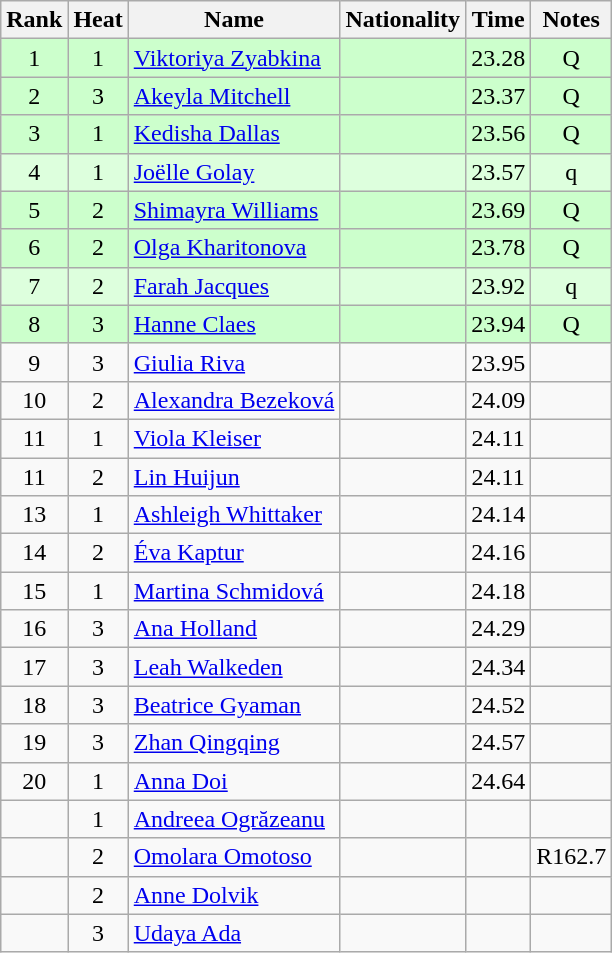<table class="wikitable sortable" style="text-align:center">
<tr>
<th>Rank</th>
<th>Heat</th>
<th>Name</th>
<th>Nationality</th>
<th>Time</th>
<th>Notes</th>
</tr>
<tr bgcolor=ccffcc>
<td>1</td>
<td>1</td>
<td align=left><a href='#'>Viktoriya Zyabkina</a></td>
<td align=left></td>
<td>23.28</td>
<td>Q</td>
</tr>
<tr bgcolor=ccffcc>
<td>2</td>
<td>3</td>
<td align=left><a href='#'>Akeyla Mitchell</a></td>
<td align=left></td>
<td>23.37</td>
<td>Q</td>
</tr>
<tr bgcolor=ccffcc>
<td>3</td>
<td>1</td>
<td align=left><a href='#'>Kedisha Dallas</a></td>
<td align=left></td>
<td>23.56</td>
<td>Q</td>
</tr>
<tr bgcolor=ddffdd>
<td>4</td>
<td>1</td>
<td align=left><a href='#'>Joëlle Golay</a></td>
<td align=left></td>
<td>23.57</td>
<td>q</td>
</tr>
<tr bgcolor=ccffcc>
<td>5</td>
<td>2</td>
<td align=left><a href='#'>Shimayra Williams</a></td>
<td align=left></td>
<td>23.69</td>
<td>Q</td>
</tr>
<tr bgcolor=ccffcc>
<td>6</td>
<td>2</td>
<td align=left><a href='#'>Olga Kharitonova</a></td>
<td align=left></td>
<td>23.78</td>
<td>Q</td>
</tr>
<tr bgcolor=ddffdd>
<td>7</td>
<td>2</td>
<td align=left><a href='#'>Farah Jacques</a></td>
<td align=left></td>
<td>23.92</td>
<td>q</td>
</tr>
<tr bgcolor=ccffcc>
<td>8</td>
<td>3</td>
<td align=left><a href='#'>Hanne Claes</a></td>
<td align=left></td>
<td>23.94</td>
<td>Q</td>
</tr>
<tr>
<td>9</td>
<td>3</td>
<td align=left><a href='#'>Giulia Riva</a></td>
<td align=left></td>
<td>23.95</td>
<td></td>
</tr>
<tr>
<td>10</td>
<td>2</td>
<td align=left><a href='#'>Alexandra Bezeková</a></td>
<td align=left></td>
<td>24.09</td>
<td></td>
</tr>
<tr>
<td>11</td>
<td>1</td>
<td align=left><a href='#'>Viola Kleiser</a></td>
<td align=left></td>
<td>24.11</td>
<td></td>
</tr>
<tr>
<td>11</td>
<td>2</td>
<td align=left><a href='#'>Lin Huijun</a></td>
<td align=left></td>
<td>24.11</td>
<td></td>
</tr>
<tr>
<td>13</td>
<td>1</td>
<td align=left><a href='#'>Ashleigh Whittaker</a></td>
<td align=left></td>
<td>24.14</td>
<td></td>
</tr>
<tr>
<td>14</td>
<td>2</td>
<td align=left><a href='#'>Éva Kaptur</a></td>
<td align=left></td>
<td>24.16</td>
<td></td>
</tr>
<tr>
<td>15</td>
<td>1</td>
<td align=left><a href='#'>Martina Schmidová</a></td>
<td align=left></td>
<td>24.18</td>
<td></td>
</tr>
<tr>
<td>16</td>
<td>3</td>
<td align=left><a href='#'>Ana Holland</a></td>
<td align=left></td>
<td>24.29</td>
<td></td>
</tr>
<tr>
<td>17</td>
<td>3</td>
<td align=left><a href='#'>Leah Walkeden</a></td>
<td align=left></td>
<td>24.34</td>
<td></td>
</tr>
<tr>
<td>18</td>
<td>3</td>
<td align=left><a href='#'>Beatrice Gyaman</a></td>
<td align=left></td>
<td>24.52</td>
<td></td>
</tr>
<tr>
<td>19</td>
<td>3</td>
<td align=left><a href='#'>Zhan Qingqing</a></td>
<td align=left></td>
<td>24.57</td>
<td></td>
</tr>
<tr>
<td>20</td>
<td>1</td>
<td align=left><a href='#'>Anna Doi</a></td>
<td align=left></td>
<td>24.64</td>
<td></td>
</tr>
<tr>
<td></td>
<td>1</td>
<td align=left><a href='#'>Andreea Ogrăzeanu</a></td>
<td align=left></td>
<td></td>
<td></td>
</tr>
<tr>
<td></td>
<td>2</td>
<td align=left><a href='#'>Omolara Omotoso</a></td>
<td align=left></td>
<td></td>
<td>R162.7</td>
</tr>
<tr>
<td></td>
<td>2</td>
<td align=left><a href='#'>Anne Dolvik</a></td>
<td align=left></td>
<td></td>
<td></td>
</tr>
<tr>
<td></td>
<td>3</td>
<td align=left><a href='#'>Udaya Ada</a></td>
<td align=left></td>
<td></td>
<td></td>
</tr>
</table>
